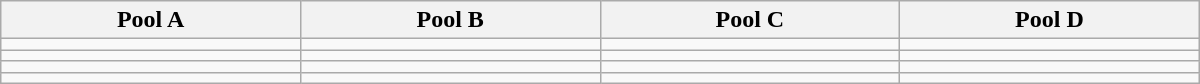<table class="wikitable" width=800>
<tr>
<th width=25%>Pool A</th>
<th width=25%>Pool B</th>
<th width=25%>Pool C</th>
<th width=25%>Pool D</th>
</tr>
<tr>
<td></td>
<td></td>
<td></td>
<td></td>
</tr>
<tr>
<td></td>
<td></td>
<td></td>
<td></td>
</tr>
<tr>
<td></td>
<td></td>
<td></td>
<td></td>
</tr>
<tr>
<td></td>
<td></td>
<td></td>
<td></td>
</tr>
</table>
